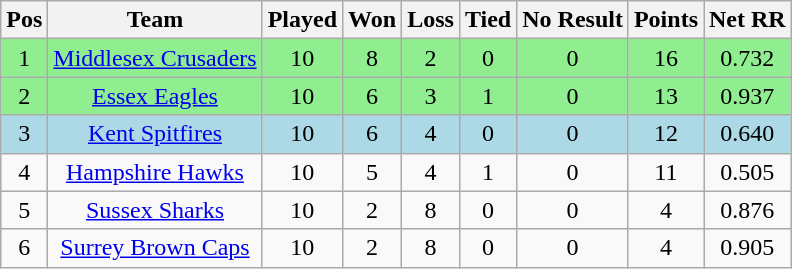<table class="wikitable sortable">
<tr>
<th>Pos</th>
<th>Team</th>
<th>Played</th>
<th>Won</th>
<th>Loss</th>
<th>Tied</th>
<th>No Result</th>
<th>Points</th>
<th>Net RR</th>
</tr>
<tr style="text-align:center; background:lightgreen;">
<td>1</td>
<td><a href='#'>Middlesex Crusaders</a></td>
<td>10</td>
<td>8</td>
<td>2</td>
<td>0</td>
<td>0</td>
<td>16</td>
<td>0.732</td>
</tr>
<tr style="text-align:center; background:lightgreen;">
<td>2</td>
<td><a href='#'>Essex Eagles</a></td>
<td>10</td>
<td>6</td>
<td>3</td>
<td>1</td>
<td>0</td>
<td>13</td>
<td>0.937</td>
</tr>
<tr style="text-align:center; background:lightblue;">
<td>3</td>
<td><a href='#'>Kent Spitfires</a></td>
<td>10</td>
<td>6</td>
<td>4</td>
<td>0</td>
<td>0</td>
<td>12</td>
<td>0.640</td>
</tr>
<tr style="text-align:center;">
<td>4</td>
<td><a href='#'>Hampshire Hawks</a></td>
<td>10</td>
<td>5</td>
<td>4</td>
<td>1</td>
<td>0</td>
<td>11</td>
<td>0.505</td>
</tr>
<tr style="text-align:center;">
<td>5</td>
<td><a href='#'>Sussex Sharks</a></td>
<td>10</td>
<td>2</td>
<td>8</td>
<td>0</td>
<td>0</td>
<td>4</td>
<td>0.876</td>
</tr>
<tr style="text-align:center;">
<td>6</td>
<td><a href='#'>Surrey Brown Caps</a></td>
<td>10</td>
<td>2</td>
<td>8</td>
<td>0</td>
<td>0</td>
<td>4</td>
<td>0.905</td>
</tr>
</table>
